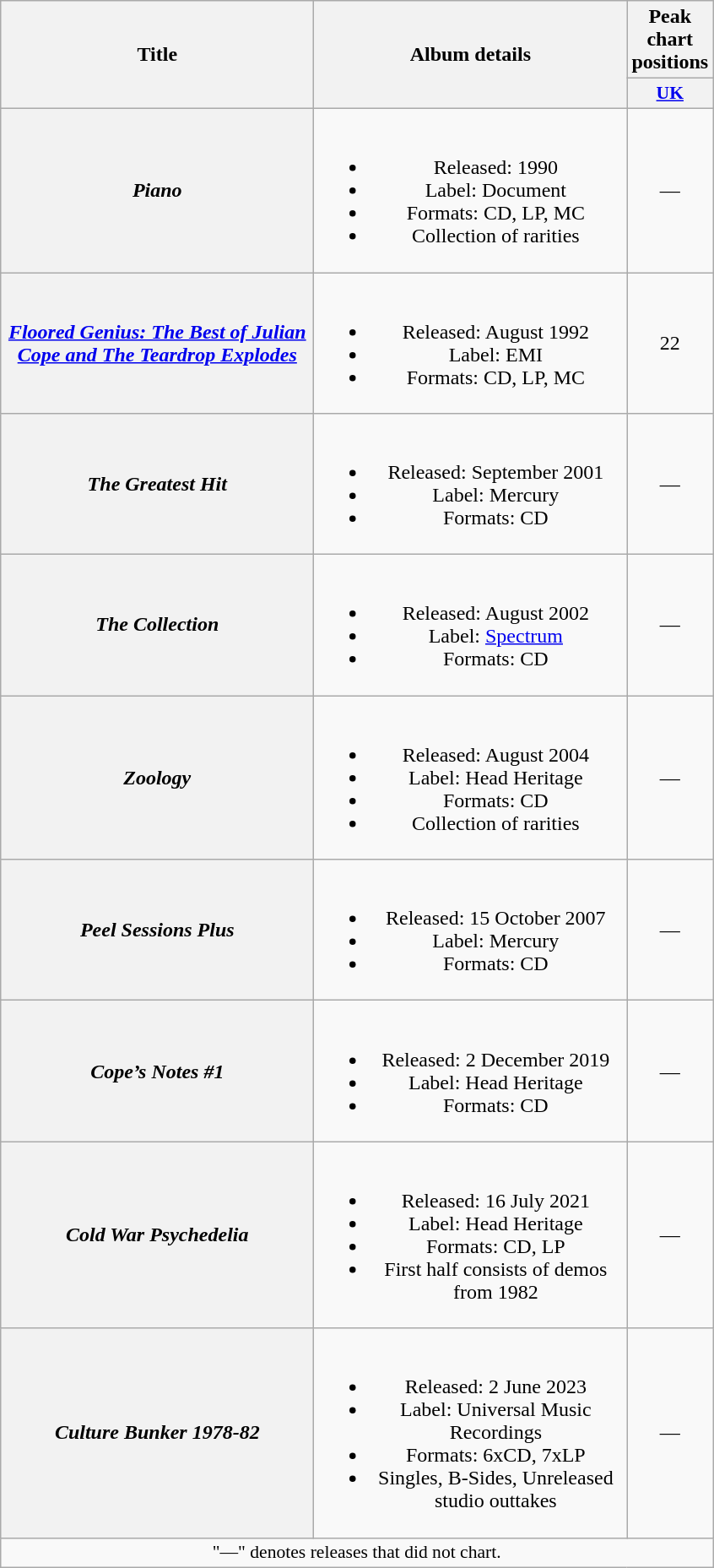<table class="wikitable plainrowheaders" style="text-align:center;">
<tr>
<th rowspan="2" scope="col" style="width:15em;">Title</th>
<th rowspan="2" scope="col" style="width:15em;">Album details</th>
<th>Peak chart positions</th>
</tr>
<tr>
<th scope="col" style="width:2em;font-size:90%;"><a href='#'>UK</a><br></th>
</tr>
<tr>
<th scope="row"><em>Piano</em></th>
<td><br><ul><li>Released: 1990</li><li>Label: Document</li><li>Formats: CD, LP, MC</li><li>Collection of rarities</li></ul></td>
<td>—</td>
</tr>
<tr>
<th scope="row"><em><a href='#'>Floored Genius: The Best of Julian Cope and The Teardrop Explodes</a></em></th>
<td><br><ul><li>Released: August 1992</li><li>Label: EMI</li><li>Formats: CD, LP, MC</li></ul></td>
<td>22</td>
</tr>
<tr>
<th scope="row"><em>The Greatest Hit</em></th>
<td><br><ul><li>Released: September 2001</li><li>Label: Mercury</li><li>Formats: CD</li></ul></td>
<td>—</td>
</tr>
<tr>
<th scope="row"><em>The Collection</em></th>
<td><br><ul><li>Released: August 2002</li><li>Label: <a href='#'>Spectrum</a></li><li>Formats: CD</li></ul></td>
<td>—</td>
</tr>
<tr>
<th scope="row"><em>Zoology</em></th>
<td><br><ul><li>Released: August 2004</li><li>Label: Head Heritage</li><li>Formats: CD</li><li>Collection of rarities</li></ul></td>
<td>—</td>
</tr>
<tr>
<th scope="row"><em>Peel Sessions Plus</em></th>
<td><br><ul><li>Released: 15 October 2007</li><li>Label: Mercury</li><li>Formats: CD</li></ul></td>
<td>—</td>
</tr>
<tr>
<th scope="row"><em>Cope’s Notes #1</em></th>
<td><br><ul><li>Released: 2 December 2019</li><li>Label: Head Heritage</li><li>Formats: CD</li></ul></td>
<td>—</td>
</tr>
<tr>
<th scope="row"><em>Cold War Psychedelia</em></th>
<td><br><ul><li>Released: 16 July 2021</li><li>Label: Head Heritage</li><li>Formats: CD, LP</li><li>First half consists of demos from 1982</li></ul></td>
<td>—</td>
</tr>
<tr>
<th scope="row"><em>Culture Bunker 1978-82</em></th>
<td><br><ul><li>Released: 2 June 2023</li><li>Label: Universal Music Recordings</li><li>Formats: 6xCD, 7xLP</li><li>Singles, B-Sides, Unreleased studio outtakes</li></ul></td>
<td>—</td>
</tr>
<tr>
<td colspan="3" style="font-size:90%">"—" denotes releases that did not chart.</td>
</tr>
</table>
